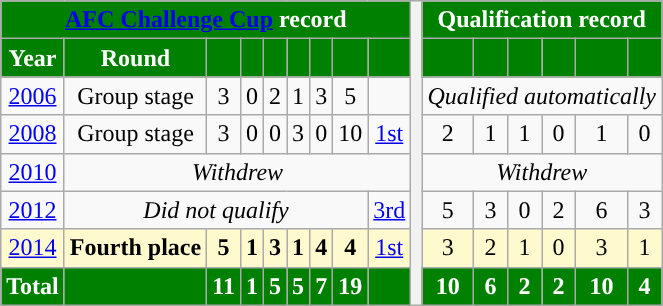<table class="wikitable" style="text-align:center">
<tr>
<th colspan="9" style="background:green; color:#FFF; "><a href='#'><span>AFC Challenge Cup</span></a> record</th>
<th rowspan="8"></th>
<th colspan="6" style="background:green; color:#FFF; ">Qualification record</th>
</tr>
<tr>
<th style="background:green; color:#FFF; ">Year</th>
<th style="background:green; color:#FFF; ">Round</th>
<th style="background:green; color:#FFF; "></th>
<th style="background:green; color:#FFF; "></th>
<th style="background:green; color:#FFF; "></th>
<th style="background:green; color:#FFF; "></th>
<th style="background:green; color:#FFF; "></th>
<th style="background:green; color:#FFF; "></th>
<th style="background:green; color:#FFF; "></th>
<th style="background:green; color:#FFF; "></th>
<th style="background:green; color:#FFF; "></th>
<th style="background:green; color:#FFF; "></th>
<th style="background:green; color:#FFF; "></th>
<th style="background:green; color:#FFF; "></th>
<th style="background:green; color:#FFF; "></th>
</tr>
<tr>
<td> <a href='#'>2006</a></td>
<td>Group stage</td>
<td>3</td>
<td>0</td>
<td>2</td>
<td>1</td>
<td>3</td>
<td>5</td>
<td></td>
<td colspan="6"><em>Qualified automatically</em></td>
</tr>
<tr>
<td> <a href='#'>2008</a></td>
<td>Group stage</td>
<td>3</td>
<td>0</td>
<td>0</td>
<td>3</td>
<td>0</td>
<td>10</td>
<td><a href='#'>1st</a></td>
<td>2</td>
<td>1</td>
<td>1</td>
<td>0</td>
<td>1</td>
<td>0</td>
</tr>
<tr>
<td> <a href='#'>2010</a></td>
<td colspan="8"><em>Withdrew</em></td>
<td colspan="6"><em>Withdrew</em></td>
</tr>
<tr>
<td> <a href='#'>2012</a></td>
<td colspan="7"><em>Did not qualify</em></td>
<td><a href='#'>3rd</a></td>
<td>5</td>
<td>3</td>
<td>0</td>
<td>2</td>
<td>6</td>
<td>3</td>
</tr>
<tr style="background:LEMONCHIFFON">
<td> <a href='#'>2014</a></td>
<td><strong>Fourth place</strong></td>
<td><strong>5</strong></td>
<td><strong>1</strong></td>
<td><strong>3</strong></td>
<td><strong>1</strong></td>
<td><strong>4</strong></td>
<td><strong>4</strong></td>
<td><a href='#'>1st</a></td>
<td>3</td>
<td>2</td>
<td>1</td>
<td>0</td>
<td>3</td>
<td>1</td>
</tr>
<tr>
<th style="background:green; color:#FFF; ">Total</th>
<th style="background:green; color:#FFF; "></th>
<th style="background:green; color:#FFF; ">11</th>
<th style="background:green; color:#FFF; ">1</th>
<th style="background:green; color:#FFF; ">5</th>
<th style="background:green; color:#FFF; ">5</th>
<th style="background:green; color:#FFF; ">7</th>
<th style="background:green; color:#FFF; ">19</th>
<th style="background:green; color:#FFF; "></th>
<th style="background:green; color:#FFF; ">10</th>
<th style="background:green; color:#FFF; ">6</th>
<th style="background:green; color:#FFF; ">2</th>
<th style="background:green; color:#FFF; ">2</th>
<th style="background:green; color:#FFF; ">10</th>
<th style="background:green; color:#FFF; ">4</th>
</tr>
</table>
